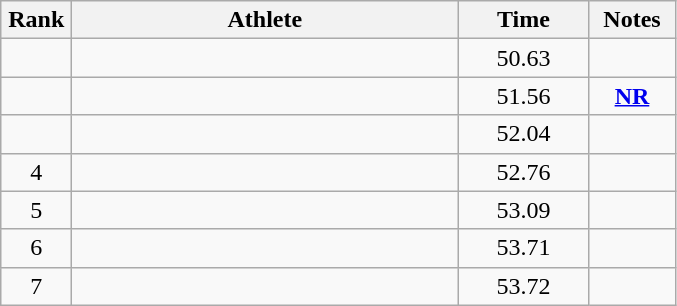<table class="wikitable sortable" style="text-align:center">
<tr>
<th width=40>Rank</th>
<th width=250>Athlete</th>
<th width=80>Time</th>
<th width=50>Notes</th>
</tr>
<tr>
<td></td>
<td align=left></td>
<td>50.63</td>
<td></td>
</tr>
<tr>
<td></td>
<td align=left></td>
<td>51.56</td>
<td><strong><a href='#'>NR</a></strong></td>
</tr>
<tr>
<td></td>
<td align=left></td>
<td>52.04</td>
<td></td>
</tr>
<tr>
<td>4</td>
<td align=left></td>
<td>52.76</td>
<td></td>
</tr>
<tr>
<td>5</td>
<td align=left></td>
<td>53.09</td>
<td></td>
</tr>
<tr>
<td>6</td>
<td align=left></td>
<td>53.71</td>
<td></td>
</tr>
<tr>
<td>7</td>
<td align=left></td>
<td>53.72</td>
<td></td>
</tr>
</table>
